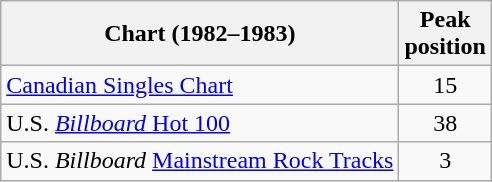<table class="wikitable sortable">
<tr>
<th align="left">Chart (1982–1983)</th>
<th style="text-align:center;">Peak<br>position</th>
</tr>
<tr>
<td align="left"><a href='#'>Canadian Singles Chart</a></td>
<td style="text-align:center;">15</td>
</tr>
<tr>
<td align="left">U.S. <a href='#'><em>Billboard</em> Hot 100</a></td>
<td style="text-align:center;">38</td>
</tr>
<tr>
<td align="left">U.S. <em>Billboard</em> <a href='#'>Mainstream Rock Tracks</a></td>
<td style="text-align:center;">3</td>
</tr>
</table>
